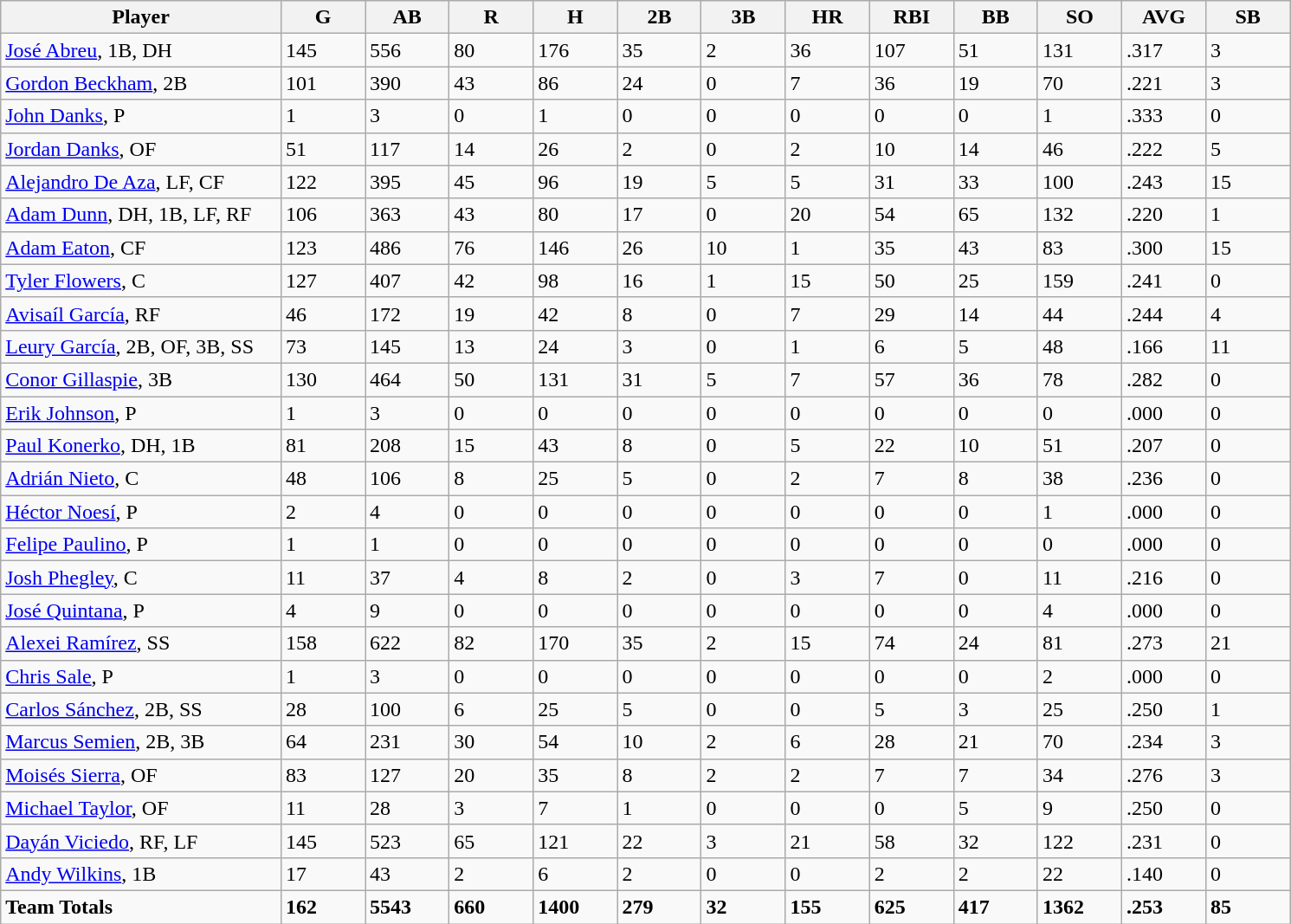<table class="wikitable sortable">
<tr>
<th bgcolor="#DDDDFF" width="20%">Player</th>
<th bgcolor="#DDDDFF" width="6%">G</th>
<th bgcolor="#DDDDFF" width="6%">AB</th>
<th bgcolor="#DDDDFF" width="6%">R</th>
<th bgcolor="#DDDDFF" width="6%">H</th>
<th bgcolor="#DDDDFF" width="6%">2B</th>
<th bgcolor="#DDDDFF" width="6%">3B</th>
<th bgcolor="#DDDDFF" width="6%">HR</th>
<th bgcolor="#DDDDFF" width="6%">RBI</th>
<th bgcolor="#DDDDFF" width="6%">BB</th>
<th bgcolor="#DDDDFF" width="6%">SO</th>
<th bgcolor="#DDDDFF" width="6%">AVG</th>
<th bgcolor="#DDDDFF" width="6%">SB</th>
</tr>
<tr>
<td><a href='#'>José Abreu</a>, 1B, DH</td>
<td>145</td>
<td>556</td>
<td>80</td>
<td>176</td>
<td>35</td>
<td>2</td>
<td>36</td>
<td>107</td>
<td>51</td>
<td>131</td>
<td>.317</td>
<td>3</td>
</tr>
<tr>
<td><a href='#'>Gordon Beckham</a>, 2B</td>
<td>101</td>
<td>390</td>
<td>43</td>
<td>86</td>
<td>24</td>
<td>0</td>
<td>7</td>
<td>36</td>
<td>19</td>
<td>70</td>
<td>.221</td>
<td>3</td>
</tr>
<tr>
<td><a href='#'>John Danks</a>, P</td>
<td>1</td>
<td>3</td>
<td>0</td>
<td>1</td>
<td>0</td>
<td>0</td>
<td>0</td>
<td>0</td>
<td>0</td>
<td>1</td>
<td>.333</td>
<td>0</td>
</tr>
<tr>
<td><a href='#'>Jordan Danks</a>, OF</td>
<td>51</td>
<td>117</td>
<td>14</td>
<td>26</td>
<td>2</td>
<td>0</td>
<td>2</td>
<td>10</td>
<td>14</td>
<td>46</td>
<td>.222</td>
<td>5</td>
</tr>
<tr>
<td><a href='#'>Alejandro De Aza</a>, LF, CF</td>
<td>122</td>
<td>395</td>
<td>45</td>
<td>96</td>
<td>19</td>
<td>5</td>
<td>5</td>
<td>31</td>
<td>33</td>
<td>100</td>
<td>.243</td>
<td>15</td>
</tr>
<tr>
<td><a href='#'>Adam Dunn</a>, DH, 1B, LF, RF</td>
<td>106</td>
<td>363</td>
<td>43</td>
<td>80</td>
<td>17</td>
<td>0</td>
<td>20</td>
<td>54</td>
<td>65</td>
<td>132</td>
<td>.220</td>
<td>1</td>
</tr>
<tr>
<td><a href='#'>Adam Eaton</a>, CF</td>
<td>123</td>
<td>486</td>
<td>76</td>
<td>146</td>
<td>26</td>
<td>10</td>
<td>1</td>
<td>35</td>
<td>43</td>
<td>83</td>
<td>.300</td>
<td>15</td>
</tr>
<tr>
<td><a href='#'>Tyler Flowers</a>, C</td>
<td>127</td>
<td>407</td>
<td>42</td>
<td>98</td>
<td>16</td>
<td>1</td>
<td>15</td>
<td>50</td>
<td>25</td>
<td>159</td>
<td>.241</td>
<td>0</td>
</tr>
<tr>
<td><a href='#'>Avisaíl García</a>, RF</td>
<td>46</td>
<td>172</td>
<td>19</td>
<td>42</td>
<td>8</td>
<td>0</td>
<td>7</td>
<td>29</td>
<td>14</td>
<td>44</td>
<td>.244</td>
<td>4</td>
</tr>
<tr>
<td><a href='#'>Leury García</a>, 2B, OF, 3B, SS</td>
<td>73</td>
<td>145</td>
<td>13</td>
<td>24</td>
<td>3</td>
<td>0</td>
<td>1</td>
<td>6</td>
<td>5</td>
<td>48</td>
<td>.166</td>
<td>11</td>
</tr>
<tr>
<td><a href='#'>Conor Gillaspie</a>, 3B</td>
<td>130</td>
<td>464</td>
<td>50</td>
<td>131</td>
<td>31</td>
<td>5</td>
<td>7</td>
<td>57</td>
<td>36</td>
<td>78</td>
<td>.282</td>
<td>0</td>
</tr>
<tr>
<td><a href='#'>Erik Johnson</a>, P</td>
<td>1</td>
<td>3</td>
<td>0</td>
<td>0</td>
<td>0</td>
<td>0</td>
<td>0</td>
<td>0</td>
<td>0</td>
<td>0</td>
<td>.000</td>
<td>0</td>
</tr>
<tr>
<td><a href='#'>Paul Konerko</a>, DH, 1B</td>
<td>81</td>
<td>208</td>
<td>15</td>
<td>43</td>
<td>8</td>
<td>0</td>
<td>5</td>
<td>22</td>
<td>10</td>
<td>51</td>
<td>.207</td>
<td>0</td>
</tr>
<tr>
<td><a href='#'>Adrián Nieto</a>, C</td>
<td>48</td>
<td>106</td>
<td>8</td>
<td>25</td>
<td>5</td>
<td>0</td>
<td>2</td>
<td>7</td>
<td>8</td>
<td>38</td>
<td>.236</td>
<td>0</td>
</tr>
<tr>
<td><a href='#'>Héctor Noesí</a>, P</td>
<td>2</td>
<td>4</td>
<td>0</td>
<td>0</td>
<td>0</td>
<td>0</td>
<td>0</td>
<td>0</td>
<td>0</td>
<td>1</td>
<td>.000</td>
<td>0</td>
</tr>
<tr>
<td><a href='#'>Felipe Paulino</a>, P</td>
<td>1</td>
<td>1</td>
<td>0</td>
<td>0</td>
<td>0</td>
<td>0</td>
<td>0</td>
<td>0</td>
<td>0</td>
<td>0</td>
<td>.000</td>
<td>0</td>
</tr>
<tr>
<td><a href='#'>Josh Phegley</a>, C</td>
<td>11</td>
<td>37</td>
<td>4</td>
<td>8</td>
<td>2</td>
<td>0</td>
<td>3</td>
<td>7</td>
<td>0</td>
<td>11</td>
<td>.216</td>
<td>0</td>
</tr>
<tr>
<td><a href='#'>José Quintana</a>, P</td>
<td>4</td>
<td>9</td>
<td>0</td>
<td>0</td>
<td>0</td>
<td>0</td>
<td>0</td>
<td>0</td>
<td>0</td>
<td>4</td>
<td>.000</td>
<td>0</td>
</tr>
<tr>
<td><a href='#'>Alexei Ramírez</a>, SS</td>
<td>158</td>
<td>622</td>
<td>82</td>
<td>170</td>
<td>35</td>
<td>2</td>
<td>15</td>
<td>74</td>
<td>24</td>
<td>81</td>
<td>.273</td>
<td>21</td>
</tr>
<tr>
<td><a href='#'>Chris Sale</a>, P</td>
<td>1</td>
<td>3</td>
<td>0</td>
<td>0</td>
<td>0</td>
<td>0</td>
<td>0</td>
<td>0</td>
<td>0</td>
<td>2</td>
<td>.000</td>
<td>0</td>
</tr>
<tr>
<td><a href='#'>Carlos Sánchez</a>, 2B, SS</td>
<td>28</td>
<td>100</td>
<td>6</td>
<td>25</td>
<td>5</td>
<td>0</td>
<td>0</td>
<td>5</td>
<td>3</td>
<td>25</td>
<td>.250</td>
<td>1</td>
</tr>
<tr>
<td><a href='#'>Marcus Semien</a>, 2B, 3B</td>
<td>64</td>
<td>231</td>
<td>30</td>
<td>54</td>
<td>10</td>
<td>2</td>
<td>6</td>
<td>28</td>
<td>21</td>
<td>70</td>
<td>.234</td>
<td>3</td>
</tr>
<tr>
<td><a href='#'>Moisés Sierra</a>, OF</td>
<td>83</td>
<td>127</td>
<td>20</td>
<td>35</td>
<td>8</td>
<td>2</td>
<td>2</td>
<td>7</td>
<td>7</td>
<td>34</td>
<td>.276</td>
<td>3</td>
</tr>
<tr>
<td><a href='#'>Michael Taylor</a>, OF</td>
<td>11</td>
<td>28</td>
<td>3</td>
<td>7</td>
<td>1</td>
<td>0</td>
<td>0</td>
<td>0</td>
<td>5</td>
<td>9</td>
<td>.250</td>
<td>0</td>
</tr>
<tr>
<td><a href='#'>Dayán Viciedo</a>, RF, LF</td>
<td>145</td>
<td>523</td>
<td>65</td>
<td>121</td>
<td>22</td>
<td>3</td>
<td>21</td>
<td>58</td>
<td>32</td>
<td>122</td>
<td>.231</td>
<td>0</td>
</tr>
<tr>
<td><a href='#'>Andy Wilkins</a>, 1B</td>
<td>17</td>
<td>43</td>
<td>2</td>
<td>6</td>
<td>2</td>
<td>0</td>
<td>0</td>
<td>2</td>
<td>2</td>
<td>22</td>
<td>.140</td>
<td>0</td>
</tr>
<tr>
<td><strong>Team Totals</strong></td>
<td><strong>162</strong></td>
<td><strong>5543</strong></td>
<td><strong>660</strong></td>
<td><strong>1400</strong></td>
<td><strong>279</strong></td>
<td><strong>32</strong></td>
<td><strong>155</strong></td>
<td><strong>625</strong></td>
<td><strong>417</strong></td>
<td><strong>1362</strong></td>
<td><strong>.253</strong></td>
<td><strong>85</strong></td>
</tr>
</table>
